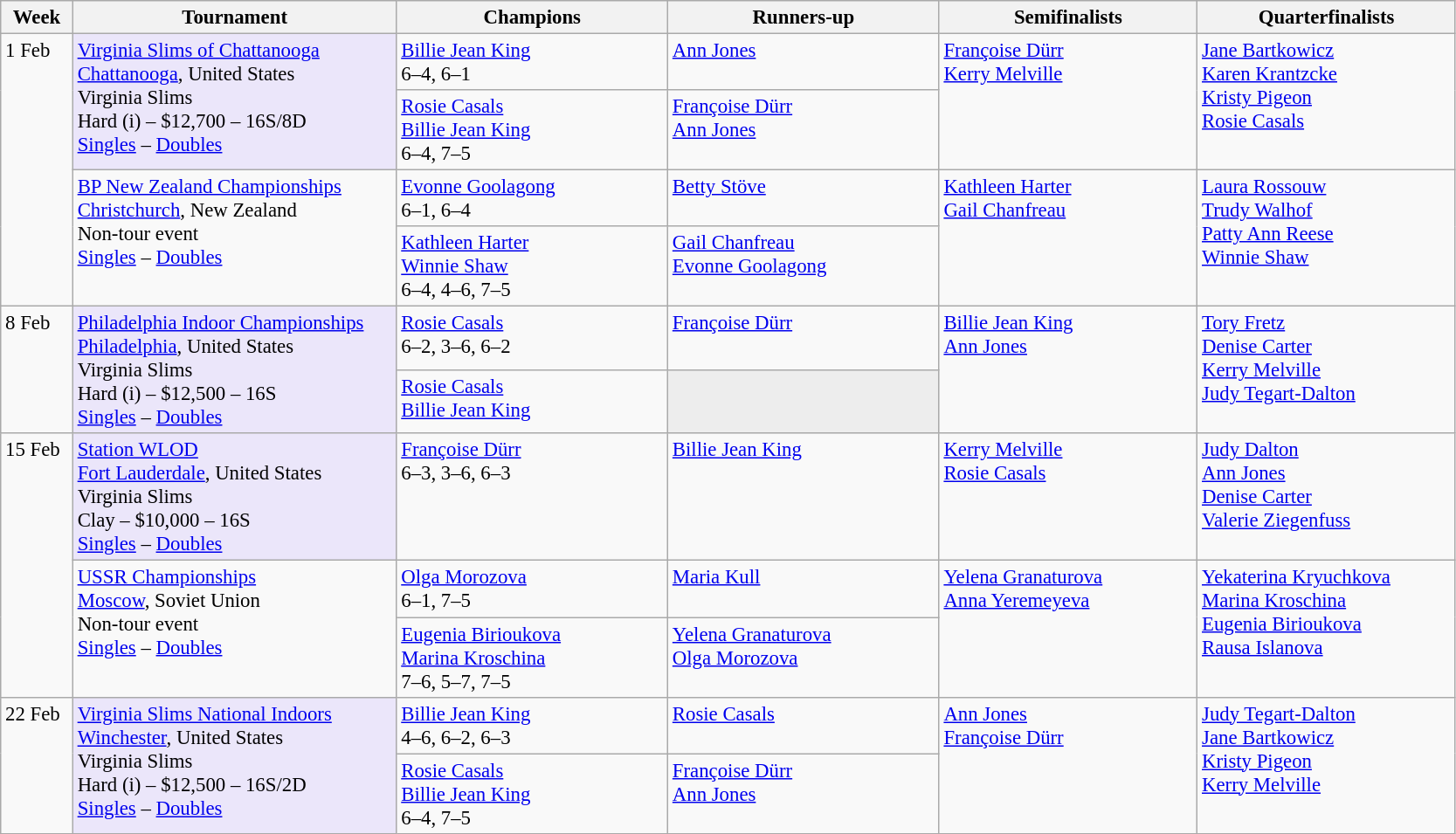<table class=wikitable style=font-size:95%>
<tr>
<th style="width:48px;">Week</th>
<th style="width:240px;">Tournament</th>
<th style="width:200px;">Champions</th>
<th style="width:200px;">Runners-up</th>
<th style="width:190px;">Semifinalists</th>
<th style="width:190px;">Quarterfinalists</th>
</tr>
<tr valign=top>
<td rowspan=4>1 Feb</td>
<td style="background:#ebe6fa;" rowspan=2><a href='#'>Virginia Slims of Chattanooga</a><br><a href='#'>Chattanooga</a>, United States<br>Virginia Slims<br>Hard (i) – $12,700 – 16S/8D<br> <a href='#'>Singles</a> – <a href='#'>Doubles</a></td>
<td> <a href='#'>Billie Jean King</a> <br>6–4, 6–1</td>
<td> <a href='#'>Ann Jones</a></td>
<td rowspan=2> <a href='#'>Françoise Dürr</a>  <br>  <a href='#'>Kerry Melville</a></td>
<td rowspan=2> <a href='#'>Jane Bartkowicz</a> <br>  <a href='#'>Karen Krantzcke</a> <br>  <a href='#'>Kristy Pigeon</a> <br>  <a href='#'>Rosie Casals</a></td>
</tr>
<tr valign=top>
<td> <a href='#'>Rosie Casals</a><br> <a href='#'>Billie Jean King</a><br>6–4, 7–5</td>
<td> <a href='#'>Françoise Dürr</a><br> <a href='#'>Ann Jones</a></td>
</tr>
<tr valign=top>
<td rowspan=2><a href='#'>BP New Zealand Championships</a><br><a href='#'>Christchurch</a>, New Zealand<br>Non-tour event<br> <a href='#'>Singles</a> – <a href='#'>Doubles</a></td>
<td> <a href='#'>Evonne Goolagong</a> <br>6–1, 6–4</td>
<td> <a href='#'>Betty Stöve</a></td>
<td rowspan=2> <a href='#'>Kathleen Harter</a>  <br>  <a href='#'>Gail Chanfreau</a></td>
<td rowspan=2> <a href='#'>Laura Rossouw</a> <br>  <a href='#'>Trudy Walhof</a> <br>  <a href='#'>Patty Ann Reese</a> <br>  <a href='#'>Winnie Shaw</a></td>
</tr>
<tr valign=top>
<td> <a href='#'>Kathleen Harter</a><br> <a href='#'>Winnie Shaw</a><br>6–4, 4–6, 7–5</td>
<td> <a href='#'>Gail Chanfreau</a><br> <a href='#'>Evonne Goolagong</a></td>
</tr>
<tr valign=top>
<td rowspan=2>8 Feb</td>
<td style="background:#ebe6fa;" rowspan=2><a href='#'>Philadelphia Indoor Championships</a><br><a href='#'>Philadelphia</a>, United States<br>Virginia Slims<br>Hard (i) – $12,500 – 16S<br> <a href='#'>Singles</a> – <a href='#'>Doubles</a></td>
<td> <a href='#'>Rosie Casals</a> <br>6–2, 3–6, 6–2</td>
<td> <a href='#'>Françoise Dürr</a></td>
<td rowspan=2> <a href='#'>Billie Jean King</a>  <br>  <a href='#'>Ann Jones</a></td>
<td rowspan=2> <a href='#'>Tory Fretz</a> <br>  <a href='#'>Denise Carter</a> <br>  <a href='#'>Kerry Melville</a> <br>  <a href='#'>Judy Tegart-Dalton</a></td>
</tr>
<tr valign=top>
<td> <a href='#'>Rosie Casals</a><br> <a href='#'>Billie Jean King</a></td>
<td style="background:#ededed;"></td>
</tr>
<tr valign=top>
<td rowspan=3>15 Feb</td>
<td style="background:#ebe6fa;" rowspan=1><a href='#'>Station WLOD</a><br><a href='#'>Fort Lauderdale</a>, United States<br>Virginia Slims<br>Clay – $10,000 – 16S<br> <a href='#'>Singles</a> – <a href='#'>Doubles</a></td>
<td> <a href='#'>Françoise Dürr</a> <br>6–3, 3–6, 6–3</td>
<td> <a href='#'>Billie Jean King</a></td>
<td rowspan=1> <a href='#'>Kerry Melville</a>  <br>  <a href='#'>Rosie Casals</a></td>
<td rowspan=1> <a href='#'>Judy Dalton</a> <br>  <a href='#'>Ann Jones</a> <br>  <a href='#'>Denise Carter</a> <br>  <a href='#'>Valerie Ziegenfuss</a></td>
</tr>
<tr valign=top>
<td rowspan=2><a href='#'>USSR Championships</a><br><a href='#'>Moscow</a>, Soviet Union<br>Non-tour event<br> <a href='#'>Singles</a> – <a href='#'>Doubles</a></td>
<td> <a href='#'>Olga Morozova</a> <br>6–1, 7–5</td>
<td> <a href='#'>Maria Kull</a></td>
<td rowspan=2> <a href='#'>Yelena Granaturova</a><br> <a href='#'>Anna Yeremeyeva</a></td>
<td rowspan=2> <a href='#'>Yekaterina Kryuchkova</a><br> <a href='#'>Marina Kroschina</a><br> <a href='#'>Eugenia Birioukova</a><br> <a href='#'>Rausa Islanova</a></td>
</tr>
<tr valign=top>
<td> <a href='#'>Eugenia Birioukova</a><br> <a href='#'>Marina Kroschina</a> <br>7–6, 5–7, 7–5</td>
<td> <a href='#'>Yelena Granaturova</a><br> <a href='#'>Olga Morozova</a></td>
</tr>
<tr valign=top>
<td rowspan=2>22 Feb</td>
<td style="background:#ebe6fa;" rowspan=2><a href='#'>Virginia Slims National Indoors</a><br><a href='#'>Winchester</a>, United States<br>Virginia Slims<br>Hard (i) – $12,500 – 16S/2D<br> <a href='#'>Singles</a> – <a href='#'>Doubles</a></td>
<td> <a href='#'>Billie Jean King</a> <br>4–6, 6–2, 6–3</td>
<td> <a href='#'>Rosie Casals</a></td>
<td rowspan=2> <a href='#'>Ann Jones</a>  <br>  <a href='#'>Françoise Dürr</a></td>
<td rowspan=2> <a href='#'>Judy Tegart-Dalton</a> <br>  <a href='#'>Jane Bartkowicz</a> <br>  <a href='#'>Kristy Pigeon</a> <br>  <a href='#'>Kerry Melville</a></td>
</tr>
<tr valign=top>
<td> <a href='#'>Rosie Casals</a><br> <a href='#'>Billie Jean King</a> <br>6–4, 7–5</td>
<td> <a href='#'>Françoise Dürr</a><br> <a href='#'>Ann Jones</a></td>
</tr>
</table>
